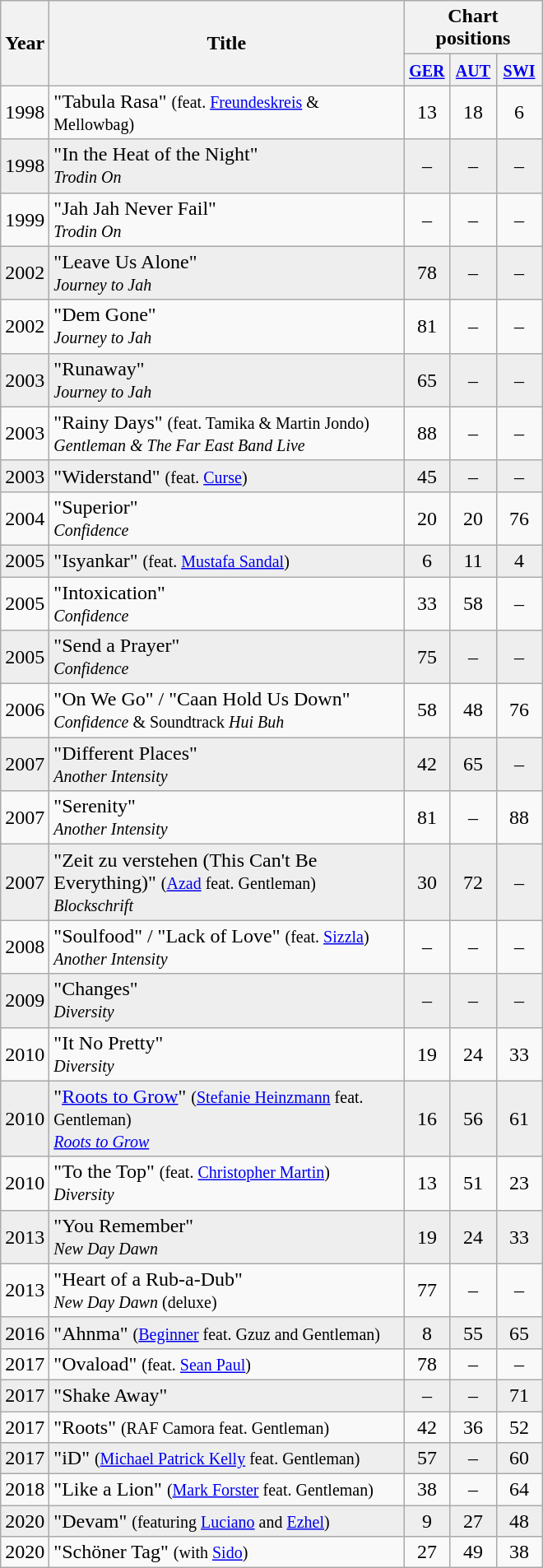<table class="wikitable">
<tr>
<th style="width:25px;" rowspan="2">Year</th>
<th style="width:280px;" rowspan="2">Title</th>
<th colspan="3">Chart positions</th>
</tr>
<tr style="background:#ddd;">
<th style="width:30px;"><small><a href='#'>GER</a><br></small></th>
<th style="width:30px;"><small><a href='#'>AUT</a><br></small></th>
<th style="width:30px;"><small><a href='#'>SWI</a><br></small></th>
</tr>
<tr>
<td>1998</td>
<td>"Tabula Rasa" <small>(feat. <a href='#'>Freundeskreis</a> & Mellowbag)</small></td>
<td style="text-align:center;">13</td>
<td style="text-align:center;">18</td>
<td style="text-align:center;">6</td>
</tr>
<tr style="background:#eee;">
<td>1998</td>
<td>"In the Heat of the Night"<br><small><em>Trodin On</em></small></td>
<td style="text-align:center;">–</td>
<td style="text-align:center;">–</td>
<td style="text-align:center;">–</td>
</tr>
<tr>
<td>1999</td>
<td>"Jah Jah Never Fail"<br><small><em>Trodin On</em></small></td>
<td style="text-align:center;">–</td>
<td style="text-align:center;">–</td>
<td style="text-align:center;">–</td>
</tr>
<tr style="background:#eee;">
<td>2002</td>
<td>"Leave Us Alone"<br><small><em>Journey to Jah</em></small></td>
<td style="text-align:center;">78</td>
<td style="text-align:center;">–</td>
<td style="text-align:center;">–</td>
</tr>
<tr>
<td>2002</td>
<td>"Dem Gone"<br><small><em>Journey to Jah</em></small></td>
<td style="text-align:center;">81</td>
<td style="text-align:center;">–</td>
<td style="text-align:center;">–</td>
</tr>
<tr style="background:#eee;">
<td>2003</td>
<td>"Runaway"<br><small><em>Journey to Jah</em></small></td>
<td style="text-align:center;">65</td>
<td style="text-align:center;">–</td>
<td style="text-align:center;">–</td>
</tr>
<tr>
<td>2003</td>
<td>"Rainy Days" <small>(feat. Tamika & Martin Jondo)</small><br><small><em>Gentleman & The Far East Band Live</em></small></td>
<td style="text-align:center;">88</td>
<td style="text-align:center;">–</td>
<td style="text-align:center;">–</td>
</tr>
<tr style="background:#eee;">
<td>2003</td>
<td>"Widerstand" <small>(feat. <a href='#'>Curse</a>)</small></td>
<td style="text-align:center;">45</td>
<td style="text-align:center;">–</td>
<td style="text-align:center;">–</td>
</tr>
<tr>
<td>2004</td>
<td>"Superior"<br><small><em>Confidence</em></small></td>
<td style="text-align:center;">20</td>
<td style="text-align:center;">20</td>
<td style="text-align:center;">76</td>
</tr>
<tr style="background:#eee;">
<td>2005</td>
<td>"Isyankar" <small>(feat. <a href='#'>Mustafa Sandal</a>)</small></td>
<td style="text-align:center;">6</td>
<td style="text-align:center;">11</td>
<td style="text-align:center;">4</td>
</tr>
<tr>
<td>2005</td>
<td>"Intoxication"<br><small><em>Confidence</em></small></td>
<td style="text-align:center;">33</td>
<td style="text-align:center;">58</td>
<td style="text-align:center;">–</td>
</tr>
<tr style="background:#eee;">
<td>2005</td>
<td>"Send a Prayer"<br><small><em>Confidence</em></small></td>
<td style="text-align:center;">75</td>
<td style="text-align:center;">–</td>
<td style="text-align:center;">–</td>
</tr>
<tr>
<td>2006</td>
<td>"On We Go" / "Caan Hold Us Down"<br><small><em>Confidence</em> & Soundtrack <em>Hui Buh</em></small></td>
<td style="text-align:center;">58</td>
<td style="text-align:center;">48</td>
<td style="text-align:center;">76</td>
</tr>
<tr style="background:#eee;">
<td>2007</td>
<td>"Different Places"<br><small><em>Another Intensity</em></small></td>
<td style="text-align:center;">42</td>
<td style="text-align:center;">65</td>
<td style="text-align:center;">–</td>
</tr>
<tr>
<td>2007</td>
<td>"Serenity"<br><small><em>Another Intensity</em></small></td>
<td style="text-align:center;">81</td>
<td style="text-align:center;">–</td>
<td style="text-align:center;">88</td>
</tr>
<tr style="background:#eee;">
<td>2007</td>
<td>"Zeit zu verstehen (This Can't Be Everything)" <small>(<a href='#'>Azad</a> feat. Gentleman)</small><br><small><em>Blockschrift</em></small></td>
<td style="text-align:center;">30</td>
<td style="text-align:center;">72</td>
<td style="text-align:center;">–</td>
</tr>
<tr>
<td>2008</td>
<td>"Soulfood" / "Lack of Love" <small>(feat. <a href='#'>Sizzla</a>)</small><br><small><em>Another Intensity</em></small></td>
<td style="text-align:center;">–</td>
<td style="text-align:center;">–</td>
<td style="text-align:center;">–</td>
</tr>
<tr style="background:#eee;">
<td>2009</td>
<td>"Changes"<br><small><em>Diversity</em></small></td>
<td style="text-align:center;">–</td>
<td style="text-align:center;">–</td>
<td style="text-align:center;">–</td>
</tr>
<tr>
<td>2010</td>
<td>"It No Pretty"<br><small><em>Diversity</em></small></td>
<td style="text-align:center;">19</td>
<td style="text-align:center;">24</td>
<td style="text-align:center;">33</td>
</tr>
<tr style="background:#eee;">
<td>2010</td>
<td>"<a href='#'>Roots to Grow</a>" <small>(<a href='#'>Stefanie Heinzmann</a> feat. Gentleman)</small><br><small><em><a href='#'>Roots to Grow</a></em></small></td>
<td style="text-align:center;">16</td>
<td style="text-align:center;">56</td>
<td style="text-align:center;">61</td>
</tr>
<tr>
<td>2010</td>
<td>"To the Top" <small>(feat. <a href='#'>Christopher Martin</a>)</small><br><small><em>Diversity</em></small></td>
<td style="text-align:center;">13</td>
<td style="text-align:center;">51</td>
<td style="text-align:center;">23</td>
</tr>
<tr style="background:#eee;">
<td>2013</td>
<td>"You Remember"<br><small><em>New Day Dawn</em></small></td>
<td style="text-align:center;">19</td>
<td style="text-align:center;">24</td>
<td style="text-align:center;">33</td>
</tr>
<tr>
<td>2013</td>
<td>"Heart of a Rub-a-Dub"<br><small><em>New Day Dawn</em> (deluxe)</small></td>
<td style="text-align:center;">77</td>
<td style="text-align:center;">–</td>
<td style="text-align:center;">–</td>
</tr>
<tr style="background:#eee;">
<td>2016</td>
<td>"Ahnma" <small>(<a href='#'>Beginner</a> feat. Gzuz and Gentleman)</small></td>
<td style="text-align:center;">8</td>
<td style="text-align:center;">55</td>
<td style="text-align:center;">65</td>
</tr>
<tr>
<td>2017</td>
<td>"Ovaload" <small>(feat. <a href='#'>Sean Paul</a>)</small></td>
<td style="text-align:center;">78</td>
<td style="text-align:center;">–</td>
<td style="text-align:center;">–</td>
</tr>
<tr style="background:#eee;">
<td>2017</td>
<td>"Shake Away"</td>
<td style="text-align:center;">–</td>
<td style="text-align:center;">–</td>
<td style="text-align:center;">71</td>
</tr>
<tr>
<td>2017</td>
<td>"Roots" <small>(RAF Camora feat. Gentleman)</small></td>
<td style="text-align:center;">42</td>
<td style="text-align:center;">36</td>
<td style="text-align:center;">52</td>
</tr>
<tr style="background:#eee;">
<td>2017</td>
<td>"iD" <small>(<a href='#'>Michael Patrick Kelly</a> feat. Gentleman)</small></td>
<td style="text-align:center;">57</td>
<td style="text-align:center;">–</td>
<td style="text-align:center;">60</td>
</tr>
<tr>
<td>2018</td>
<td>"Like a Lion" <small>(<a href='#'>Mark Forster</a> feat. Gentleman)</small></td>
<td style="text-align:center;">38</td>
<td style="text-align:center;">–</td>
<td style="text-align:center;">64</td>
</tr>
<tr style="background:#eee;">
<td>2020</td>
<td>"Devam" <small>(featuring <a href='#'>Luciano</a> and <a href='#'>Ezhel</a>)</small></td>
<td style="text-align:center;">9</td>
<td style="text-align:center;">27</td>
<td style="text-align:center;">48</td>
</tr>
<tr>
<td>2020</td>
<td>"Schöner Tag" <small>(with <a href='#'>Sido</a>)</small></td>
<td style="text-align:center;">27</td>
<td style="text-align:center;">49</td>
<td style="text-align:center;">38</td>
</tr>
</table>
